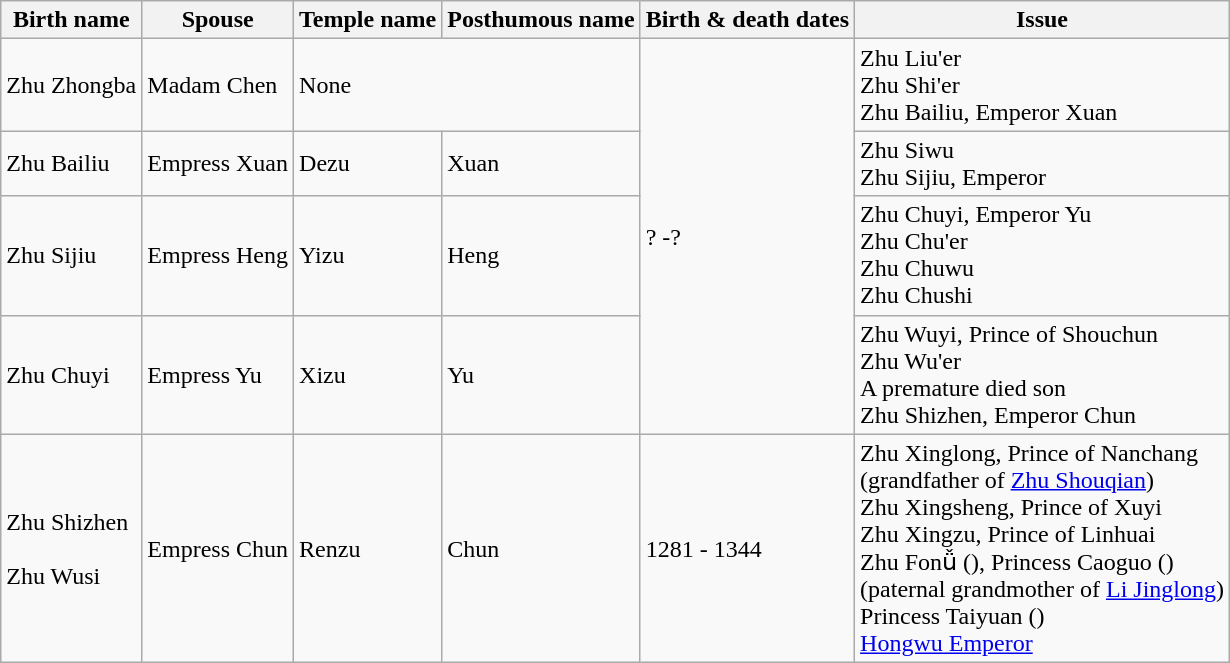<table class="wikitable">
<tr>
<th>Birth name</th>
<th>Spouse</th>
<th>Temple name</th>
<th>Posthumous name</th>
<th>Birth & death dates</th>
<th>Issue</th>
</tr>
<tr>
<td>Zhu Zhongba<br></td>
<td>Madam Chen<br></td>
<td colspan="2">None</td>
<td rowspan="4">? -?</td>
<td>Zhu Liu'er<br>Zhu Shi'er<br>Zhu Bailiu, Emperor Xuan</td>
</tr>
<tr>
<td>Zhu Bailiu<br></td>
<td>Empress Xuan<br></td>
<td>Dezu<br></td>
<td>Xuan<br></td>
<td>Zhu Siwu<br>Zhu Sijiu, Emperor</td>
</tr>
<tr>
<td>Zhu Sijiu<br></td>
<td>Empress Heng<br></td>
<td>Yizu<br></td>
<td>Heng<br></td>
<td>Zhu Chuyi, Emperor Yu<br>Zhu Chu'er<br>Zhu Chuwu<br>Zhu Chushi</td>
</tr>
<tr>
<td>Zhu Chuyi<br></td>
<td>Empress Yu<br></td>
<td>Xizu<br></td>
<td>Yu<br></td>
<td>Zhu Wuyi, Prince of Shouchun<br>Zhu Wu'er<br>A premature died son<br>Zhu Shizhen, Emperor Chun</td>
</tr>
<tr>
<td>Zhu Shizhen<br><br>Zhu Wusi<br></td>
<td>Empress Chun<br></td>
<td>Renzu<br></td>
<td>Chun<br></td>
<td>1281 - 1344</td>
<td>Zhu Xinglong, Prince of Nanchang<br>(grandfather of <a href='#'>Zhu Shouqian</a>)<br>Zhu Xingsheng, Prince of Xuyi<br>Zhu Xingzu, Prince of Linhuai<br>Zhu Fonǚ (), Princess Caoguo ()<br>(paternal grandmother of <a href='#'>Li Jinglong</a>)<br>Princess Taiyuan ()<br><a href='#'>Hongwu Emperor</a></td>
</tr>
</table>
